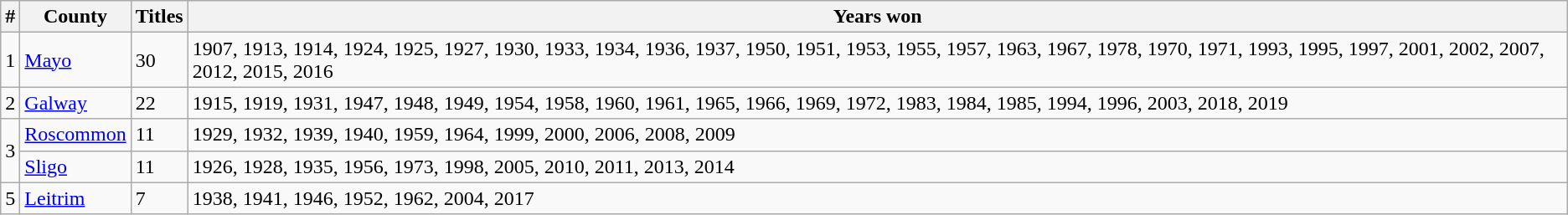<table class="wikitable">
<tr>
<th>#</th>
<th>County</th>
<th>Titles</th>
<th>Years won</th>
</tr>
<tr>
<td>1</td>
<td><a href='#'>Mayo</a></td>
<td>30</td>
<td>1907, 1913, 1914, 1924, 1925, 1927, 1930, 1933, 1934, 1936, 1937, 1950, 1951, 1953, 1955, 1957, 1963, 1967, 1978, 1970, 1971, 1993, 1995, 1997, 2001, 2002, 2007, 2012, 2015, 2016</td>
</tr>
<tr>
<td>2</td>
<td><a href='#'>Galway</a></td>
<td>22</td>
<td>1915, 1919, 1931, 1947, 1948, 1949, 1954, 1958, 1960, 1961, 1965, 1966, 1969, 1972, 1983, 1984, 1985, 1994, 1996, 2003, 2018, 2019</td>
</tr>
<tr>
<td rowspan="2">3</td>
<td><a href='#'>Roscommon</a></td>
<td>11</td>
<td>1929, 1932, 1939, 1940, 1959, 1964, 1999, 2000, 2006, 2008, 2009</td>
</tr>
<tr>
<td><a href='#'>Sligo</a></td>
<td>11</td>
<td>1926, 1928, 1935, 1956, 1973, 1998, 2005, 2010, 2011, 2013, 2014</td>
</tr>
<tr>
<td>5</td>
<td><a href='#'>Leitrim</a></td>
<td>7</td>
<td>1938, 1941, 1946, 1952, 1962, 2004, 2017</td>
</tr>
</table>
